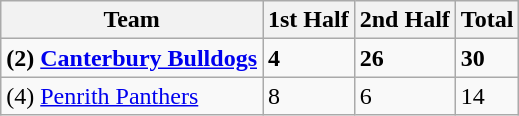<table class="wikitable">
<tr>
<th>Team</th>
<th>1st Half</th>
<th>2nd Half</th>
<th>Total</th>
</tr>
<tr>
<td><strong>(2) <a href='#'>Canterbury Bulldogs</a></strong></td>
<td><strong>4</strong></td>
<td><strong>26</strong></td>
<td><strong>30</strong></td>
</tr>
<tr>
<td>(4) <a href='#'>Penrith Panthers</a></td>
<td>8</td>
<td>6</td>
<td>14</td>
</tr>
</table>
